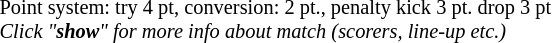<table width=100%>
<tr>
<td align=left width=60% style="font-size: 85%">Point system: try 4 pt, conversion: 2 pt., penalty kick 3 pt. drop 3 pt <br><em>Click "<strong>show</strong>" for more info about match (scorers, line-up etc.)</em></td>
</tr>
</table>
